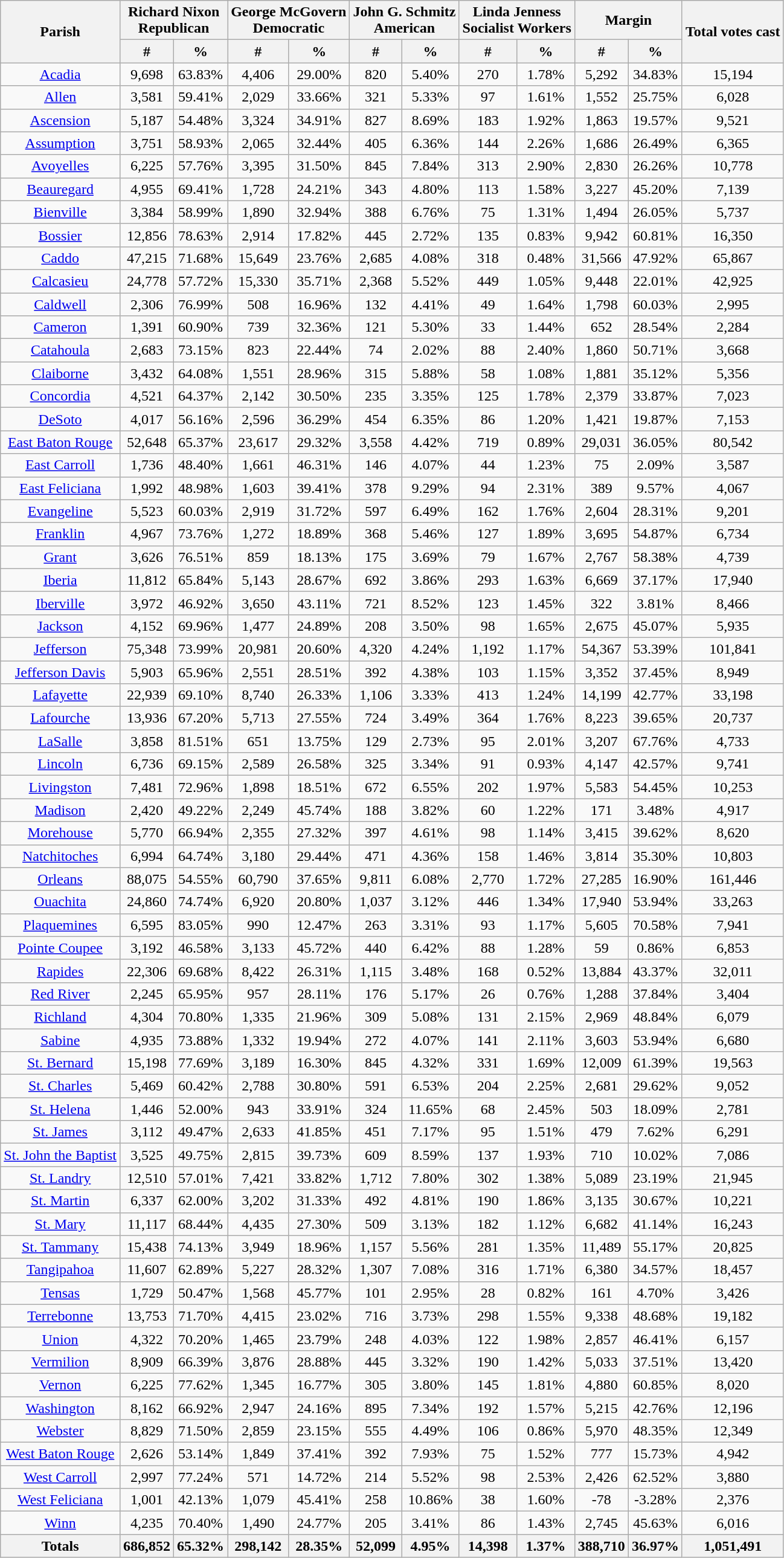<table class="wikitable sortable">
<tr>
<th rowspan="2">Parish</th>
<th colspan="2">Richard Nixon<br>Republican</th>
<th colspan="2">George McGovern<br>Democratic</th>
<th colspan="2">John G. Schmitz<br>American</th>
<th colspan="2">Linda Jenness<br>Socialist Workers</th>
<th colspan="2">Margin</th>
<th rowspan="2">Total votes cast</th>
</tr>
<tr>
<th data-sort-type="number">#</th>
<th data-sort-type="number">%</th>
<th data-sort-type="number">#</th>
<th data-sort-type="number">%</th>
<th data-sort-type="number">#</th>
<th data-sort-type="number">%</th>
<th data-sort-type="number">#</th>
<th data-sort-type="number">%</th>
<th data-sort-type="number">#</th>
<th data-sort-type="number">%</th>
</tr>
<tr style="text-align:center;">
<td><a href='#'>Acadia</a></td>
<td>9,698</td>
<td>63.83%</td>
<td>4,406</td>
<td>29.00%</td>
<td>820</td>
<td>5.40%</td>
<td>270</td>
<td>1.78%</td>
<td>5,292</td>
<td>34.83%</td>
<td>15,194</td>
</tr>
<tr style="text-align:center;">
<td><a href='#'>Allen</a></td>
<td>3,581</td>
<td>59.41%</td>
<td>2,029</td>
<td>33.66%</td>
<td>321</td>
<td>5.33%</td>
<td>97</td>
<td>1.61%</td>
<td>1,552</td>
<td>25.75%</td>
<td>6,028</td>
</tr>
<tr style="text-align:center;">
<td><a href='#'>Ascension</a></td>
<td>5,187</td>
<td>54.48%</td>
<td>3,324</td>
<td>34.91%</td>
<td>827</td>
<td>8.69%</td>
<td>183</td>
<td>1.92%</td>
<td>1,863</td>
<td>19.57%</td>
<td>9,521</td>
</tr>
<tr style="text-align:center;">
<td><a href='#'>Assumption</a></td>
<td>3,751</td>
<td>58.93%</td>
<td>2,065</td>
<td>32.44%</td>
<td>405</td>
<td>6.36%</td>
<td>144</td>
<td>2.26%</td>
<td>1,686</td>
<td>26.49%</td>
<td>6,365</td>
</tr>
<tr style="text-align:center;">
<td><a href='#'>Avoyelles</a></td>
<td>6,225</td>
<td>57.76%</td>
<td>3,395</td>
<td>31.50%</td>
<td>845</td>
<td>7.84%</td>
<td>313</td>
<td>2.90%</td>
<td>2,830</td>
<td>26.26%</td>
<td>10,778</td>
</tr>
<tr style="text-align:center;">
<td><a href='#'>Beauregard</a></td>
<td>4,955</td>
<td>69.41%</td>
<td>1,728</td>
<td>24.21%</td>
<td>343</td>
<td>4.80%</td>
<td>113</td>
<td>1.58%</td>
<td>3,227</td>
<td>45.20%</td>
<td>7,139</td>
</tr>
<tr style="text-align:center;">
<td><a href='#'>Bienville</a></td>
<td>3,384</td>
<td>58.99%</td>
<td>1,890</td>
<td>32.94%</td>
<td>388</td>
<td>6.76%</td>
<td>75</td>
<td>1.31%</td>
<td>1,494</td>
<td>26.05%</td>
<td>5,737</td>
</tr>
<tr style="text-align:center;">
<td><a href='#'>Bossier</a></td>
<td>12,856</td>
<td>78.63%</td>
<td>2,914</td>
<td>17.82%</td>
<td>445</td>
<td>2.72%</td>
<td>135</td>
<td>0.83%</td>
<td>9,942</td>
<td>60.81%</td>
<td>16,350</td>
</tr>
<tr style="text-align:center;">
<td><a href='#'>Caddo</a></td>
<td>47,215</td>
<td>71.68%</td>
<td>15,649</td>
<td>23.76%</td>
<td>2,685</td>
<td>4.08%</td>
<td>318</td>
<td>0.48%</td>
<td>31,566</td>
<td>47.92%</td>
<td>65,867</td>
</tr>
<tr style="text-align:center;">
<td><a href='#'>Calcasieu</a></td>
<td>24,778</td>
<td>57.72%</td>
<td>15,330</td>
<td>35.71%</td>
<td>2,368</td>
<td>5.52%</td>
<td>449</td>
<td>1.05%</td>
<td>9,448</td>
<td>22.01%</td>
<td>42,925</td>
</tr>
<tr style="text-align:center;">
<td><a href='#'>Caldwell</a></td>
<td>2,306</td>
<td>76.99%</td>
<td>508</td>
<td>16.96%</td>
<td>132</td>
<td>4.41%</td>
<td>49</td>
<td>1.64%</td>
<td>1,798</td>
<td>60.03%</td>
<td>2,995</td>
</tr>
<tr style="text-align:center;">
<td><a href='#'>Cameron</a></td>
<td>1,391</td>
<td>60.90%</td>
<td>739</td>
<td>32.36%</td>
<td>121</td>
<td>5.30%</td>
<td>33</td>
<td>1.44%</td>
<td>652</td>
<td>28.54%</td>
<td>2,284</td>
</tr>
<tr style="text-align:center;">
<td><a href='#'>Catahoula</a></td>
<td>2,683</td>
<td>73.15%</td>
<td>823</td>
<td>22.44%</td>
<td>74</td>
<td>2.02%</td>
<td>88</td>
<td>2.40%</td>
<td>1,860</td>
<td>50.71%</td>
<td>3,668</td>
</tr>
<tr style="text-align:center;">
<td><a href='#'>Claiborne</a></td>
<td>3,432</td>
<td>64.08%</td>
<td>1,551</td>
<td>28.96%</td>
<td>315</td>
<td>5.88%</td>
<td>58</td>
<td>1.08%</td>
<td>1,881</td>
<td>35.12%</td>
<td>5,356</td>
</tr>
<tr style="text-align:center;">
<td><a href='#'>Concordia</a></td>
<td>4,521</td>
<td>64.37%</td>
<td>2,142</td>
<td>30.50%</td>
<td>235</td>
<td>3.35%</td>
<td>125</td>
<td>1.78%</td>
<td>2,379</td>
<td>33.87%</td>
<td>7,023</td>
</tr>
<tr style="text-align:center;">
<td><a href='#'>DeSoto</a></td>
<td>4,017</td>
<td>56.16%</td>
<td>2,596</td>
<td>36.29%</td>
<td>454</td>
<td>6.35%</td>
<td>86</td>
<td>1.20%</td>
<td>1,421</td>
<td>19.87%</td>
<td>7,153</td>
</tr>
<tr style="text-align:center;">
<td><a href='#'>East Baton Rouge</a></td>
<td>52,648</td>
<td>65.37%</td>
<td>23,617</td>
<td>29.32%</td>
<td>3,558</td>
<td>4.42%</td>
<td>719</td>
<td>0.89%</td>
<td>29,031</td>
<td>36.05%</td>
<td>80,542</td>
</tr>
<tr style="text-align:center;">
<td><a href='#'>East Carroll</a></td>
<td>1,736</td>
<td>48.40%</td>
<td>1,661</td>
<td>46.31%</td>
<td>146</td>
<td>4.07%</td>
<td>44</td>
<td>1.23%</td>
<td>75</td>
<td>2.09%</td>
<td>3,587</td>
</tr>
<tr style="text-align:center;">
<td><a href='#'>East Feliciana</a></td>
<td>1,992</td>
<td>48.98%</td>
<td>1,603</td>
<td>39.41%</td>
<td>378</td>
<td>9.29%</td>
<td>94</td>
<td>2.31%</td>
<td>389</td>
<td>9.57%</td>
<td>4,067</td>
</tr>
<tr style="text-align:center;">
<td><a href='#'>Evangeline</a></td>
<td>5,523</td>
<td>60.03%</td>
<td>2,919</td>
<td>31.72%</td>
<td>597</td>
<td>6.49%</td>
<td>162</td>
<td>1.76%</td>
<td>2,604</td>
<td>28.31%</td>
<td>9,201</td>
</tr>
<tr style="text-align:center;">
<td><a href='#'>Franklin</a></td>
<td>4,967</td>
<td>73.76%</td>
<td>1,272</td>
<td>18.89%</td>
<td>368</td>
<td>5.46%</td>
<td>127</td>
<td>1.89%</td>
<td>3,695</td>
<td>54.87%</td>
<td>6,734</td>
</tr>
<tr style="text-align:center;">
<td><a href='#'>Grant</a></td>
<td>3,626</td>
<td>76.51%</td>
<td>859</td>
<td>18.13%</td>
<td>175</td>
<td>3.69%</td>
<td>79</td>
<td>1.67%</td>
<td>2,767</td>
<td>58.38%</td>
<td>4,739</td>
</tr>
<tr style="text-align:center;">
<td><a href='#'>Iberia</a></td>
<td>11,812</td>
<td>65.84%</td>
<td>5,143</td>
<td>28.67%</td>
<td>692</td>
<td>3.86%</td>
<td>293</td>
<td>1.63%</td>
<td>6,669</td>
<td>37.17%</td>
<td>17,940</td>
</tr>
<tr style="text-align:center;">
<td><a href='#'>Iberville</a></td>
<td>3,972</td>
<td>46.92%</td>
<td>3,650</td>
<td>43.11%</td>
<td>721</td>
<td>8.52%</td>
<td>123</td>
<td>1.45%</td>
<td>322</td>
<td>3.81%</td>
<td>8,466</td>
</tr>
<tr style="text-align:center;">
<td><a href='#'>Jackson</a></td>
<td>4,152</td>
<td>69.96%</td>
<td>1,477</td>
<td>24.89%</td>
<td>208</td>
<td>3.50%</td>
<td>98</td>
<td>1.65%</td>
<td>2,675</td>
<td>45.07%</td>
<td>5,935</td>
</tr>
<tr style="text-align:center;">
<td><a href='#'>Jefferson</a></td>
<td>75,348</td>
<td>73.99%</td>
<td>20,981</td>
<td>20.60%</td>
<td>4,320</td>
<td>4.24%</td>
<td>1,192</td>
<td>1.17%</td>
<td>54,367</td>
<td>53.39%</td>
<td>101,841</td>
</tr>
<tr style="text-align:center;">
<td><a href='#'>Jefferson Davis</a></td>
<td>5,903</td>
<td>65.96%</td>
<td>2,551</td>
<td>28.51%</td>
<td>392</td>
<td>4.38%</td>
<td>103</td>
<td>1.15%</td>
<td>3,352</td>
<td>37.45%</td>
<td>8,949</td>
</tr>
<tr style="text-align:center;">
<td><a href='#'>Lafayette</a></td>
<td>22,939</td>
<td>69.10%</td>
<td>8,740</td>
<td>26.33%</td>
<td>1,106</td>
<td>3.33%</td>
<td>413</td>
<td>1.24%</td>
<td>14,199</td>
<td>42.77%</td>
<td>33,198</td>
</tr>
<tr style="text-align:center;">
<td><a href='#'>Lafourche</a></td>
<td>13,936</td>
<td>67.20%</td>
<td>5,713</td>
<td>27.55%</td>
<td>724</td>
<td>3.49%</td>
<td>364</td>
<td>1.76%</td>
<td>8,223</td>
<td>39.65%</td>
<td>20,737</td>
</tr>
<tr style="text-align:center;">
<td><a href='#'>LaSalle</a></td>
<td>3,858</td>
<td>81.51%</td>
<td>651</td>
<td>13.75%</td>
<td>129</td>
<td>2.73%</td>
<td>95</td>
<td>2.01%</td>
<td>3,207</td>
<td>67.76%</td>
<td>4,733</td>
</tr>
<tr style="text-align:center;">
<td><a href='#'>Lincoln</a></td>
<td>6,736</td>
<td>69.15%</td>
<td>2,589</td>
<td>26.58%</td>
<td>325</td>
<td>3.34%</td>
<td>91</td>
<td>0.93%</td>
<td>4,147</td>
<td>42.57%</td>
<td>9,741</td>
</tr>
<tr style="text-align:center;">
<td><a href='#'>Livingston</a></td>
<td>7,481</td>
<td>72.96%</td>
<td>1,898</td>
<td>18.51%</td>
<td>672</td>
<td>6.55%</td>
<td>202</td>
<td>1.97%</td>
<td>5,583</td>
<td>54.45%</td>
<td>10,253</td>
</tr>
<tr style="text-align:center;">
<td><a href='#'>Madison</a></td>
<td>2,420</td>
<td>49.22%</td>
<td>2,249</td>
<td>45.74%</td>
<td>188</td>
<td>3.82%</td>
<td>60</td>
<td>1.22%</td>
<td>171</td>
<td>3.48%</td>
<td>4,917</td>
</tr>
<tr style="text-align:center;">
<td><a href='#'>Morehouse</a></td>
<td>5,770</td>
<td>66.94%</td>
<td>2,355</td>
<td>27.32%</td>
<td>397</td>
<td>4.61%</td>
<td>98</td>
<td>1.14%</td>
<td>3,415</td>
<td>39.62%</td>
<td>8,620</td>
</tr>
<tr style="text-align:center;">
<td><a href='#'>Natchitoches</a></td>
<td>6,994</td>
<td>64.74%</td>
<td>3,180</td>
<td>29.44%</td>
<td>471</td>
<td>4.36%</td>
<td>158</td>
<td>1.46%</td>
<td>3,814</td>
<td>35.30%</td>
<td>10,803</td>
</tr>
<tr style="text-align:center;">
<td><a href='#'>Orleans</a></td>
<td>88,075</td>
<td>54.55%</td>
<td>60,790</td>
<td>37.65%</td>
<td>9,811</td>
<td>6.08%</td>
<td>2,770</td>
<td>1.72%</td>
<td>27,285</td>
<td>16.90%</td>
<td>161,446</td>
</tr>
<tr style="text-align:center;">
<td><a href='#'>Ouachita</a></td>
<td>24,860</td>
<td>74.74%</td>
<td>6,920</td>
<td>20.80%</td>
<td>1,037</td>
<td>3.12%</td>
<td>446</td>
<td>1.34%</td>
<td>17,940</td>
<td>53.94%</td>
<td>33,263</td>
</tr>
<tr style="text-align:center;">
<td><a href='#'>Plaquemines</a></td>
<td>6,595</td>
<td>83.05%</td>
<td>990</td>
<td>12.47%</td>
<td>263</td>
<td>3.31%</td>
<td>93</td>
<td>1.17%</td>
<td>5,605</td>
<td>70.58%</td>
<td>7,941</td>
</tr>
<tr style="text-align:center;">
<td><a href='#'>Pointe Coupee</a></td>
<td>3,192</td>
<td>46.58%</td>
<td>3,133</td>
<td>45.72%</td>
<td>440</td>
<td>6.42%</td>
<td>88</td>
<td>1.28%</td>
<td>59</td>
<td>0.86%</td>
<td>6,853</td>
</tr>
<tr style="text-align:center;">
<td><a href='#'>Rapides</a></td>
<td>22,306</td>
<td>69.68%</td>
<td>8,422</td>
<td>26.31%</td>
<td>1,115</td>
<td>3.48%</td>
<td>168</td>
<td>0.52%</td>
<td>13,884</td>
<td>43.37%</td>
<td>32,011</td>
</tr>
<tr style="text-align:center;">
<td><a href='#'>Red River</a></td>
<td>2,245</td>
<td>65.95%</td>
<td>957</td>
<td>28.11%</td>
<td>176</td>
<td>5.17%</td>
<td>26</td>
<td>0.76%</td>
<td>1,288</td>
<td>37.84%</td>
<td>3,404</td>
</tr>
<tr style="text-align:center;">
<td><a href='#'>Richland</a></td>
<td>4,304</td>
<td>70.80%</td>
<td>1,335</td>
<td>21.96%</td>
<td>309</td>
<td>5.08%</td>
<td>131</td>
<td>2.15%</td>
<td>2,969</td>
<td>48.84%</td>
<td>6,079</td>
</tr>
<tr style="text-align:center;">
<td><a href='#'>Sabine</a></td>
<td>4,935</td>
<td>73.88%</td>
<td>1,332</td>
<td>19.94%</td>
<td>272</td>
<td>4.07%</td>
<td>141</td>
<td>2.11%</td>
<td>3,603</td>
<td>53.94%</td>
<td>6,680</td>
</tr>
<tr style="text-align:center;">
<td><a href='#'>St. Bernard</a></td>
<td>15,198</td>
<td>77.69%</td>
<td>3,189</td>
<td>16.30%</td>
<td>845</td>
<td>4.32%</td>
<td>331</td>
<td>1.69%</td>
<td>12,009</td>
<td>61.39%</td>
<td>19,563</td>
</tr>
<tr style="text-align:center;">
<td><a href='#'>St. Charles</a></td>
<td>5,469</td>
<td>60.42%</td>
<td>2,788</td>
<td>30.80%</td>
<td>591</td>
<td>6.53%</td>
<td>204</td>
<td>2.25%</td>
<td>2,681</td>
<td>29.62%</td>
<td>9,052</td>
</tr>
<tr style="text-align:center;">
<td><a href='#'>St. Helena</a></td>
<td>1,446</td>
<td>52.00%</td>
<td>943</td>
<td>33.91%</td>
<td>324</td>
<td>11.65%</td>
<td>68</td>
<td>2.45%</td>
<td>503</td>
<td>18.09%</td>
<td>2,781</td>
</tr>
<tr style="text-align:center;">
<td><a href='#'>St. James</a></td>
<td>3,112</td>
<td>49.47%</td>
<td>2,633</td>
<td>41.85%</td>
<td>451</td>
<td>7.17%</td>
<td>95</td>
<td>1.51%</td>
<td>479</td>
<td>7.62%</td>
<td>6,291</td>
</tr>
<tr style="text-align:center;">
<td><a href='#'>St. John the Baptist</a></td>
<td>3,525</td>
<td>49.75%</td>
<td>2,815</td>
<td>39.73%</td>
<td>609</td>
<td>8.59%</td>
<td>137</td>
<td>1.93%</td>
<td>710</td>
<td>10.02%</td>
<td>7,086</td>
</tr>
<tr style="text-align:center;">
<td><a href='#'>St. Landry</a></td>
<td>12,510</td>
<td>57.01%</td>
<td>7,421</td>
<td>33.82%</td>
<td>1,712</td>
<td>7.80%</td>
<td>302</td>
<td>1.38%</td>
<td>5,089</td>
<td>23.19%</td>
<td>21,945</td>
</tr>
<tr style="text-align:center;">
<td><a href='#'>St. Martin</a></td>
<td>6,337</td>
<td>62.00%</td>
<td>3,202</td>
<td>31.33%</td>
<td>492</td>
<td>4.81%</td>
<td>190</td>
<td>1.86%</td>
<td>3,135</td>
<td>30.67%</td>
<td>10,221</td>
</tr>
<tr style="text-align:center;">
<td><a href='#'>St. Mary</a></td>
<td>11,117</td>
<td>68.44%</td>
<td>4,435</td>
<td>27.30%</td>
<td>509</td>
<td>3.13%</td>
<td>182</td>
<td>1.12%</td>
<td>6,682</td>
<td>41.14%</td>
<td>16,243</td>
</tr>
<tr style="text-align:center;">
<td><a href='#'>St. Tammany</a></td>
<td>15,438</td>
<td>74.13%</td>
<td>3,949</td>
<td>18.96%</td>
<td>1,157</td>
<td>5.56%</td>
<td>281</td>
<td>1.35%</td>
<td>11,489</td>
<td>55.17%</td>
<td>20,825</td>
</tr>
<tr style="text-align:center;">
<td><a href='#'>Tangipahoa</a></td>
<td>11,607</td>
<td>62.89%</td>
<td>5,227</td>
<td>28.32%</td>
<td>1,307</td>
<td>7.08%</td>
<td>316</td>
<td>1.71%</td>
<td>6,380</td>
<td>34.57%</td>
<td>18,457</td>
</tr>
<tr style="text-align:center;">
<td><a href='#'>Tensas</a></td>
<td>1,729</td>
<td>50.47%</td>
<td>1,568</td>
<td>45.77%</td>
<td>101</td>
<td>2.95%</td>
<td>28</td>
<td>0.82%</td>
<td>161</td>
<td>4.70%</td>
<td>3,426</td>
</tr>
<tr style="text-align:center;">
<td><a href='#'>Terrebonne</a></td>
<td>13,753</td>
<td>71.70%</td>
<td>4,415</td>
<td>23.02%</td>
<td>716</td>
<td>3.73%</td>
<td>298</td>
<td>1.55%</td>
<td>9,338</td>
<td>48.68%</td>
<td>19,182</td>
</tr>
<tr style="text-align:center;">
<td><a href='#'>Union</a></td>
<td>4,322</td>
<td>70.20%</td>
<td>1,465</td>
<td>23.79%</td>
<td>248</td>
<td>4.03%</td>
<td>122</td>
<td>1.98%</td>
<td>2,857</td>
<td>46.41%</td>
<td>6,157</td>
</tr>
<tr style="text-align:center;">
<td><a href='#'>Vermilion</a></td>
<td>8,909</td>
<td>66.39%</td>
<td>3,876</td>
<td>28.88%</td>
<td>445</td>
<td>3.32%</td>
<td>190</td>
<td>1.42%</td>
<td>5,033</td>
<td>37.51%</td>
<td>13,420</td>
</tr>
<tr style="text-align:center;">
<td><a href='#'>Vernon</a></td>
<td>6,225</td>
<td>77.62%</td>
<td>1,345</td>
<td>16.77%</td>
<td>305</td>
<td>3.80%</td>
<td>145</td>
<td>1.81%</td>
<td>4,880</td>
<td>60.85%</td>
<td>8,020</td>
</tr>
<tr style="text-align:center;">
<td><a href='#'>Washington</a></td>
<td>8,162</td>
<td>66.92%</td>
<td>2,947</td>
<td>24.16%</td>
<td>895</td>
<td>7.34%</td>
<td>192</td>
<td>1.57%</td>
<td>5,215</td>
<td>42.76%</td>
<td>12,196</td>
</tr>
<tr style="text-align:center;">
<td><a href='#'>Webster</a></td>
<td>8,829</td>
<td>71.50%</td>
<td>2,859</td>
<td>23.15%</td>
<td>555</td>
<td>4.49%</td>
<td>106</td>
<td>0.86%</td>
<td>5,970</td>
<td>48.35%</td>
<td>12,349</td>
</tr>
<tr style="text-align:center;">
<td><a href='#'>West Baton Rouge</a></td>
<td>2,626</td>
<td>53.14%</td>
<td>1,849</td>
<td>37.41%</td>
<td>392</td>
<td>7.93%</td>
<td>75</td>
<td>1.52%</td>
<td>777</td>
<td>15.73%</td>
<td>4,942</td>
</tr>
<tr style="text-align:center;">
<td><a href='#'>West Carroll</a></td>
<td>2,997</td>
<td>77.24%</td>
<td>571</td>
<td>14.72%</td>
<td>214</td>
<td>5.52%</td>
<td>98</td>
<td>2.53%</td>
<td>2,426</td>
<td>62.52%</td>
<td>3,880</td>
</tr>
<tr style="text-align:center;">
<td><a href='#'>West Feliciana</a></td>
<td>1,001</td>
<td>42.13%</td>
<td>1,079</td>
<td>45.41%</td>
<td>258</td>
<td>10.86%</td>
<td>38</td>
<td>1.60%</td>
<td>-78</td>
<td>-3.28%</td>
<td>2,376</td>
</tr>
<tr style="text-align:center;">
<td><a href='#'>Winn</a></td>
<td>4,235</td>
<td>70.40%</td>
<td>1,490</td>
<td>24.77%</td>
<td>205</td>
<td>3.41%</td>
<td>86</td>
<td>1.43%</td>
<td>2,745</td>
<td>45.63%</td>
<td>6,016</td>
</tr>
<tr style="text-align:center;">
<th>Totals</th>
<th>686,852</th>
<th>65.32%</th>
<th>298,142</th>
<th>28.35%</th>
<th>52,099</th>
<th>4.95%</th>
<th>14,398</th>
<th>1.37%</th>
<th>388,710</th>
<th>36.97%</th>
<th>1,051,491</th>
</tr>
</table>
